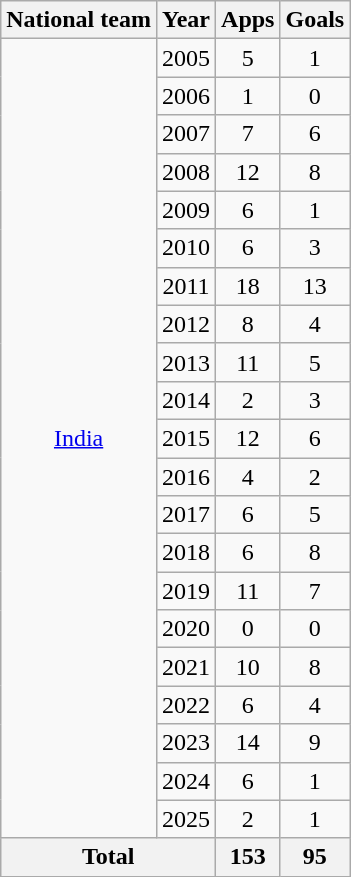<table class="wikitable sortable" style="text-align:center">
<tr>
<th>National team</th>
<th>Year</th>
<th>Apps</th>
<th>Goals</th>
</tr>
<tr>
<td rowspan=21><a href='#'>India</a></td>
<td>2005</td>
<td>5</td>
<td>1</td>
</tr>
<tr>
<td>2006</td>
<td>1</td>
<td>0</td>
</tr>
<tr>
<td>2007</td>
<td>7</td>
<td>6</td>
</tr>
<tr>
<td>2008</td>
<td>12</td>
<td>8</td>
</tr>
<tr>
<td>2009</td>
<td>6</td>
<td>1</td>
</tr>
<tr>
<td>2010</td>
<td>6</td>
<td>3</td>
</tr>
<tr>
<td>2011</td>
<td>18</td>
<td>13</td>
</tr>
<tr>
<td>2012</td>
<td>8</td>
<td>4</td>
</tr>
<tr>
<td>2013</td>
<td>11</td>
<td>5</td>
</tr>
<tr>
<td>2014</td>
<td>2</td>
<td>3</td>
</tr>
<tr>
<td>2015</td>
<td>12</td>
<td>6</td>
</tr>
<tr>
<td>2016</td>
<td>4</td>
<td>2</td>
</tr>
<tr>
<td>2017</td>
<td>6</td>
<td>5</td>
</tr>
<tr>
<td>2018</td>
<td>6</td>
<td>8</td>
</tr>
<tr>
<td>2019</td>
<td>11</td>
<td>7</td>
</tr>
<tr>
<td>2020</td>
<td>0</td>
<td>0</td>
</tr>
<tr>
<td>2021</td>
<td>10</td>
<td>8</td>
</tr>
<tr>
<td>2022</td>
<td>6</td>
<td>4</td>
</tr>
<tr>
<td>2023</td>
<td>14</td>
<td>9</td>
</tr>
<tr>
<td>2024</td>
<td>6</td>
<td>1</td>
</tr>
<tr>
<td>2025</td>
<td>2</td>
<td>1</td>
</tr>
<tr>
<th colspan=2>Total</th>
<th>153</th>
<th>95</th>
</tr>
</table>
